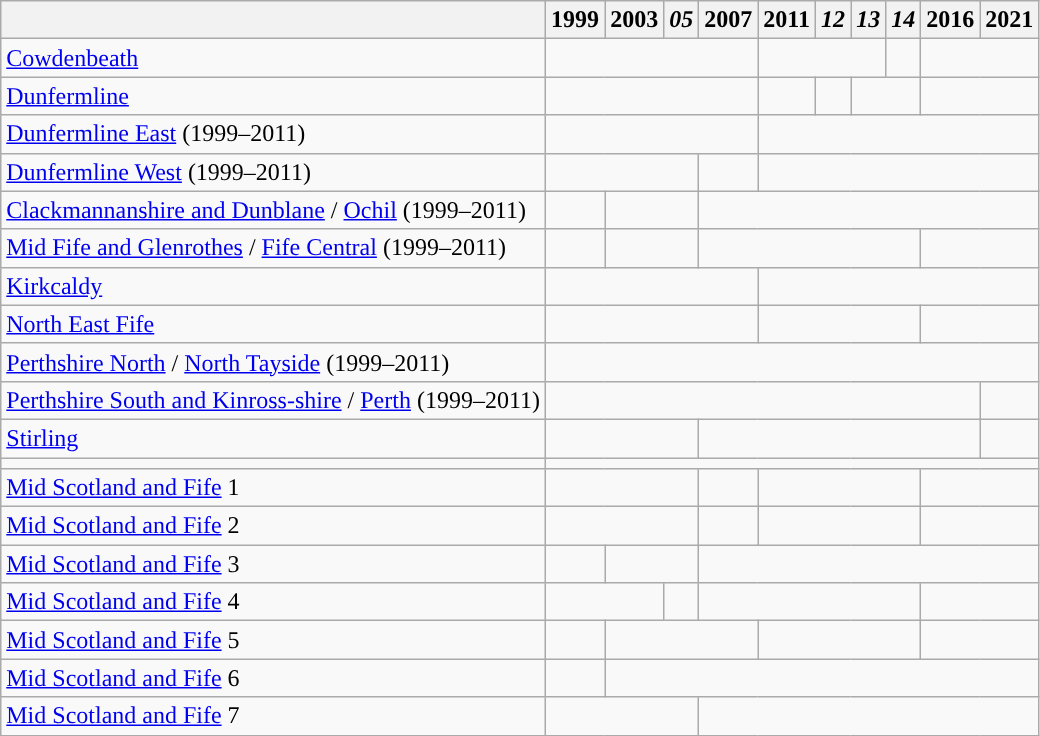<table class="wikitable">
<tr>
<th></th>
<th>1999</th>
<th>2003</th>
<th><em>05</em></th>
<th>2007</th>
<th>2011</th>
<th><em>12</em></th>
<th><em>13</em></th>
<th><em>14</em></th>
<th>2016</th>
<th>2021</th>
</tr>
<tr>
<td><a href='#'>Cowdenbeath</a></td>
<td colspan="4"></td>
<td colspan="3"><a href='#'></a></td>
<td><a href='#'></a></td>
<td colspan="2"><a href='#'></a></td>
</tr>
<tr>
<td><a href='#'>Dunfermline</a></td>
<td colspan="4"></td>
<td><a href='#'></a></td>
<td><a href='#'></a></td>
<td colspan="2"><a href='#'></a></td>
<td Colspan="2"><a href='#'></a></td>
</tr>
<tr>
<td><a href='#'>Dunfermline East</a> (1999–2011)</td>
<td colspan="4"><a href='#'></a></td>
<td colspan="6"></td>
</tr>
<tr>
<td><a href='#'>Dunfermline West</a> (1999–2011)</td>
<td colspan="3"><a href='#'></a></td>
<td><a href='#'></a></td>
<td colspan="6"></td>
</tr>
<tr>
<td><a href='#'>Clackmannanshire and Dunblane</a> / <a href='#'>Ochil</a> (1999–2011)</td>
<td><a href='#'></a></td>
<td colspan="2"><a href='#'></a></td>
<td colspan="7"><a href='#'></a></td>
</tr>
<tr>
<td><a href='#'>Mid Fife and Glenrothes</a> / <a href='#'>Fife Central</a> (1999–2011)</td>
<td><a href='#'></a></td>
<td colspan="2"><a href='#'></a></td>
<td colspan="5"><a href='#'></a></td>
<td colspan="2"><a href='#'></a></td>
</tr>
<tr>
<td><a href='#'>Kirkcaldy</a></td>
<td colspan="4"><a href='#'></a></td>
<td colspan="6"><a href='#'></a></td>
</tr>
<tr>
<td><a href='#'>North East Fife</a></td>
<td colspan="4"><a href='#'></a></td>
<td colspan="4"><a href='#'></a></td>
<td colspan="2"><a href='#'></a></td>
</tr>
<tr>
<td><a href='#'>Perthshire North</a> / <a href='#'>North Tayside</a> (1999–2011)</td>
<td colspan="10"><a href='#'></a></td>
</tr>
<tr>
<td><a href='#'>Perthshire South and Kinross-shire</a> / <a href='#'>Perth</a> (1999–2011)</td>
<td colspan="9"><a href='#'></a></td>
<td><a href='#'></a></td>
</tr>
<tr>
<td><a href='#'>Stirling</a></td>
<td colspan="3"><a href='#'></a></td>
<td colspan="6"><a href='#'></a></td>
<td><a href='#'></a></td>
</tr>
<tr>
<td></td>
<td colspan="10"></td>
</tr>
<tr>
<td><a href='#'>Mid Scotland and Fife</a> 1</td>
<td colspan="3"><a href='#'></a></td>
<td><a href='#'></a></td>
<td colspan="4"><a href='#'></a></td>
<td colspan="2"><a href='#'></a></td>
</tr>
<tr>
<td><a href='#'>Mid Scotland and Fife</a> 2</td>
<td colspan="3"><a href='#'></a></td>
<td><a href='#'></a></td>
<td colspan="4"><a href='#'></a></td>
<td colspan="2"><a href='#'></a></td>
</tr>
<tr>
<td><a href='#'>Mid Scotland and Fife</a> 3</td>
<td><a href='#'></a></td>
<td colspan="2"><a href='#'></a></td>
<td colspan="7"><a href='#'></a></td>
</tr>
<tr>
<td><a href='#'>Mid Scotland and Fife</a> 4</td>
<td colspan="2"><a href='#'></a></td>
<td><a href='#'></a></td>
<td colspan="5"><a href='#'></a></td>
<td colspan="2"><a href='#'></a></td>
</tr>
<tr>
<td><a href='#'>Mid Scotland and Fife</a> 5</td>
<td><a href='#'></a></td>
<td colspan="3"><a href='#'></a></td>
<td colspan="4"><a href='#'></a></td>
<td colspan="2"><a href='#'></a></td>
</tr>
<tr>
<td><a href='#'>Mid Scotland and Fife</a> 6</td>
<td><a href='#'></a></td>
<td colspan="9"><a href='#'></a></td>
</tr>
<tr>
<td><a href='#'>Mid Scotland and Fife</a> 7</td>
<td colspan="3"><a href='#'></a></td>
<td colspan="7"><a href='#'></a></td>
</tr>
</table>
